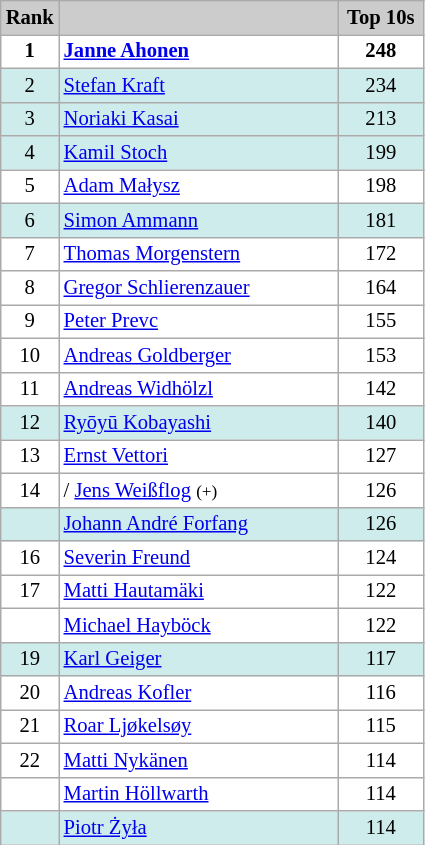<table class="wikitable plainrowheaders" style="background:#fff; font-size:86%; line-height:16px; border:grey solid 1px; border-collapse:collapse;">
<tr style="background:#ccc; text-align:center;">
<th style="background:#ccc;" width="20">Rank</th>
<th style="background:#ccc;" width="180"></th>
<th style="background:#ccc; width:50px;">Top 10s</th>
</tr>
<tr>
<td align=center><strong>1</strong></td>
<td><strong> <a href='#'>Janne Ahonen</a></strong></td>
<td align=center><strong>248</strong></td>
</tr>
<tr bgcolor=#CFECEC>
<td align=center>2</td>
<td> <a href='#'>Stefan Kraft</a></td>
<td align=center>234</td>
</tr>
<tr bgcolor=#CFECEC>
<td align=center>3</td>
<td> <a href='#'>Noriaki Kasai</a></td>
<td align=center>213</td>
</tr>
<tr bgcolor=#CFECEC>
<td align=center>4</td>
<td> <a href='#'>Kamil Stoch</a></td>
<td align=center>199</td>
</tr>
<tr>
<td align=center>5</td>
<td> <a href='#'>Adam Małysz</a></td>
<td align=center>198</td>
</tr>
<tr bgcolor=#CFECEC>
<td align=center>6</td>
<td> <a href='#'>Simon Ammann</a></td>
<td align=center>181</td>
</tr>
<tr>
<td align=center>7</td>
<td> <a href='#'>Thomas Morgenstern</a></td>
<td align=center>172</td>
</tr>
<tr>
<td align=center>8</td>
<td> <a href='#'>Gregor Schlierenzauer</a></td>
<td align=center>164</td>
</tr>
<tr>
<td align=center>9</td>
<td> <a href='#'>Peter Prevc</a></td>
<td align=center>155</td>
</tr>
<tr>
<td align=center>10</td>
<td> <a href='#'>Andreas Goldberger</a></td>
<td align=center>153</td>
</tr>
<tr>
<td align=center>11</td>
<td> <a href='#'>Andreas Widhölzl</a></td>
<td align=center>142</td>
</tr>
<tr bgcolor=#CFECEC>
<td align=center>12</td>
<td> <a href='#'>Ryōyū Kobayashi</a></td>
<td align=center>140</td>
</tr>
<tr>
<td align=center>13</td>
<td> <a href='#'>Ernst Vettori</a></td>
<td align=center>127</td>
</tr>
<tr>
<td align=center>14</td>
<td>/ <a href='#'>Jens Weißflog</a> <small>(+)</small></td>
<td align=center>126</td>
</tr>
<tr bgcolor=#CFECEC>
<td></td>
<td> <a href='#'>Johann André Forfang</a></td>
<td align=center>126</td>
</tr>
<tr>
<td align=center>16</td>
<td> <a href='#'>Severin Freund</a></td>
<td align=center>124</td>
</tr>
<tr>
<td align=center>17</td>
<td> <a href='#'>Matti Hautamäki</a></td>
<td align=center>122</td>
</tr>
<tr>
<td align=center></td>
<td> <a href='#'>Michael Hayböck</a></td>
<td align=center>122</td>
</tr>
<tr bgcolor=#CFECEC>
<td align=center>19</td>
<td> <a href='#'>Karl Geiger</a></td>
<td align=center>117</td>
</tr>
<tr>
<td align=center>20</td>
<td> <a href='#'>Andreas Kofler</a></td>
<td align=center>116</td>
</tr>
<tr>
<td align=center>21</td>
<td> <a href='#'>Roar Ljøkelsøy</a></td>
<td align=center>115</td>
</tr>
<tr>
<td align=center>22</td>
<td> <a href='#'>Matti Nykänen</a></td>
<td align=center>114</td>
</tr>
<tr>
<td align=center></td>
<td> <a href='#'>Martin Höllwarth</a></td>
<td align=center>114</td>
</tr>
<tr bgcolor=#CFECEC>
<td align=center></td>
<td> <a href='#'>Piotr Żyła</a></td>
<td align=center>114</td>
</tr>
</table>
